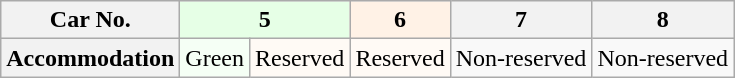<table class="wikitable">
<tr>
<th>Car No.</th>
<th colspan=2 style="background: #E6FFE6">5</th>
<th style="background: #FFF2E6">6</th>
<th>7</th>
<th>8</th>
</tr>
<tr>
<th>Accommodation</th>
<td style="background: #F5FFF5">Green</td>
<td style="background: #FFFAF5">Reserved</td>
<td style="background: #FFFAF5">Reserved</td>
<td>Non-reserved</td>
<td>Non-reserved</td>
</tr>
</table>
